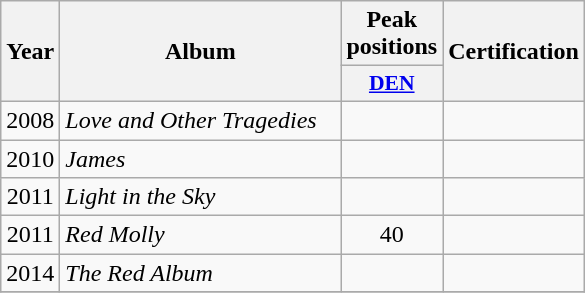<table class="wikitable">
<tr>
<th align="center" rowspan="2" width="10">Year</th>
<th align="center" rowspan="2" width="180">Album</th>
<th align="center" colspan="1" width="20">Peak positions</th>
<th align="center" rowspan="2" width="70">Certification</th>
</tr>
<tr>
<th scope="col" style="width:3em;font-size:90%;"><a href='#'>DEN</a><br></th>
</tr>
<tr>
<td style="text-align:center;">2008</td>
<td><em>Love and Other Tragedies</em></td>
<td style="text-align:center;"></td>
<td style="text-align:center;"></td>
</tr>
<tr>
<td style="text-align:center;">2010</td>
<td><em>James</em></td>
<td style="text-align:center;"></td>
<td style="text-align:center;"></td>
</tr>
<tr>
<td style="text-align:center;">2011</td>
<td><em>Light in the Sky</em></td>
<td style="text-align:center;"></td>
<td style="text-align:center;"></td>
</tr>
<tr>
<td style="text-align:center;">2011</td>
<td><em>Red Molly</em></td>
<td style="text-align:center;">40</td>
<td style="text-align:center;"></td>
</tr>
<tr>
<td style="text-align:center;">2014</td>
<td><em>The Red Album</em></td>
<td style="text-align:center;"></td>
<td style="text-align:center;"></td>
</tr>
<tr>
</tr>
</table>
